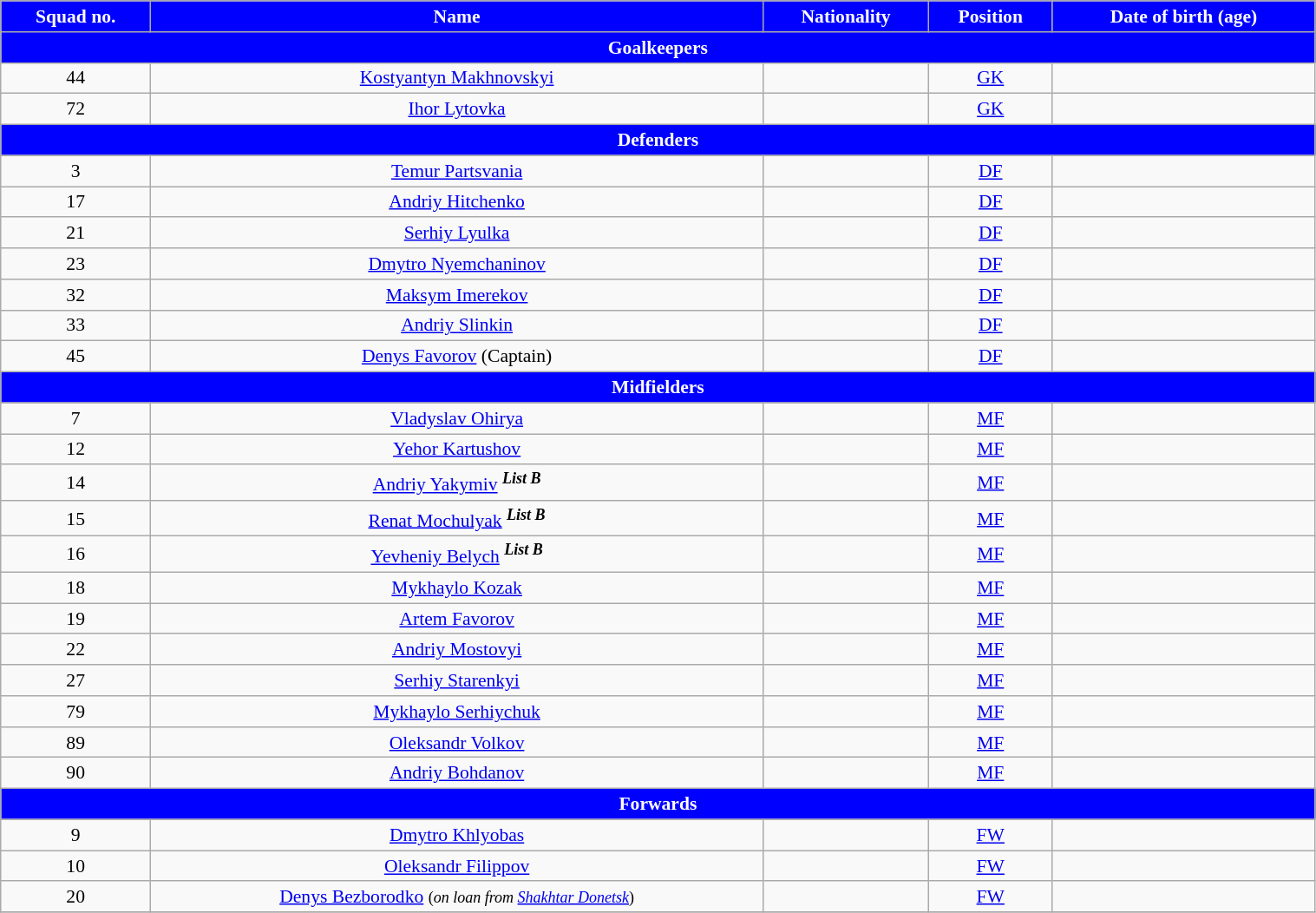<table class="wikitable" style="text-align:center; font-size:90%; width:80%">
<tr>
<th style="background:blue; color:white; text-align:center">Squad no.</th>
<th style="background:blue; color:white; text-align:center">Name</th>
<th style="background:blue; color:white; text-align:center">Nationality</th>
<th style="background:blue; color:white; text-align:center">Position</th>
<th style="background:blue; color:white; text-align:center">Date of birth (age)</th>
</tr>
<tr>
<th colspan="6" style="background:blue; color:white; text-align:center">Goalkeepers</th>
</tr>
<tr>
<td>44</td>
<td><a href='#'>Kostyantyn Makhnovskyi</a></td>
<td></td>
<td><a href='#'>GK</a></td>
<td></td>
</tr>
<tr>
<td>72</td>
<td><a href='#'>Ihor Lytovka</a></td>
<td></td>
<td><a href='#'>GK</a></td>
<td></td>
</tr>
<tr>
<th colspan="6" style="background:blue; color:white; text-align:center">Defenders</th>
</tr>
<tr>
<td>3</td>
<td><a href='#'>Temur Partsvania</a></td>
<td></td>
<td><a href='#'>DF</a></td>
<td></td>
</tr>
<tr>
<td>17</td>
<td><a href='#'>Andriy Hitchenko</a></td>
<td></td>
<td><a href='#'>DF</a></td>
<td></td>
</tr>
<tr>
<td>21</td>
<td><a href='#'>Serhiy Lyulka</a></td>
<td></td>
<td><a href='#'>DF</a></td>
<td></td>
</tr>
<tr>
<td>23</td>
<td><a href='#'>Dmytro Nyemchaninov</a></td>
<td></td>
<td><a href='#'>DF</a></td>
<td></td>
</tr>
<tr>
<td>32</td>
<td><a href='#'>Maksym Imerekov</a></td>
<td></td>
<td><a href='#'>DF</a></td>
<td></td>
</tr>
<tr>
<td>33</td>
<td><a href='#'>Andriy Slinkin</a></td>
<td></td>
<td><a href='#'>DF</a></td>
<td></td>
</tr>
<tr>
<td>45</td>
<td><a href='#'>Denys Favorov</a> (Captain)</td>
<td></td>
<td><a href='#'>DF</a></td>
<td></td>
</tr>
<tr>
<th colspan="6" style="background:blue; color:white; text-align:center">Midfielders</th>
</tr>
<tr>
<td>7</td>
<td><a href='#'>Vladyslav Ohirya</a></td>
<td></td>
<td><a href='#'>MF</a></td>
<td></td>
</tr>
<tr>
<td>12</td>
<td><a href='#'>Yehor Kartushov</a></td>
<td></td>
<td><a href='#'>MF</a></td>
<td></td>
</tr>
<tr>
<td>14</td>
<td><a href='#'>Andriy Yakymiv</a> <sup><strong><em>List B</em></strong></sup></td>
<td></td>
<td><a href='#'>MF</a></td>
<td></td>
</tr>
<tr>
<td>15</td>
<td><a href='#'>Renat Mochulyak</a> <sup><strong><em>List B</em></strong></sup></td>
<td></td>
<td><a href='#'>MF</a></td>
<td></td>
</tr>
<tr>
<td>16</td>
<td><a href='#'>Yevheniy Belych</a> <sup><strong><em>List B</em></strong></sup></td>
<td></td>
<td><a href='#'>MF</a></td>
<td></td>
</tr>
<tr>
<td>18</td>
<td><a href='#'>Mykhaylo Kozak</a></td>
<td></td>
<td><a href='#'>MF</a></td>
<td></td>
</tr>
<tr>
<td>19</td>
<td><a href='#'>Artem Favorov</a></td>
<td></td>
<td><a href='#'>MF</a></td>
<td></td>
</tr>
<tr>
<td>22</td>
<td><a href='#'>Andriy Mostovyi</a></td>
<td></td>
<td><a href='#'>MF</a></td>
<td></td>
</tr>
<tr>
<td>27</td>
<td><a href='#'>Serhiy Starenkyi</a></td>
<td></td>
<td><a href='#'>MF</a></td>
<td></td>
</tr>
<tr>
<td>79</td>
<td><a href='#'>Mykhaylo Serhiychuk</a></td>
<td></td>
<td><a href='#'>MF</a></td>
<td></td>
</tr>
<tr>
<td>89</td>
<td><a href='#'>Oleksandr Volkov</a></td>
<td></td>
<td><a href='#'>MF</a></td>
<td></td>
</tr>
<tr>
<td>90</td>
<td><a href='#'>Andriy Bohdanov</a></td>
<td></td>
<td><a href='#'>MF</a></td>
<td></td>
</tr>
<tr>
<th colspan="7" style="background:blue; color:white; text-align:center">Forwards</th>
</tr>
<tr>
<td>9</td>
<td><a href='#'>Dmytro Khlyobas</a></td>
<td></td>
<td><a href='#'>FW</a></td>
<td></td>
</tr>
<tr>
<td>10</td>
<td><a href='#'>Oleksandr Filippov</a></td>
<td></td>
<td><a href='#'>FW</a></td>
<td></td>
</tr>
<tr>
<td>20</td>
<td><a href='#'>Denys Bezborodko</a> <small>(<em>on loan from <a href='#'>Shakhtar Donetsk</a></em>)</small></td>
<td></td>
<td><a href='#'>FW</a></td>
<td></td>
</tr>
<tr>
</tr>
</table>
